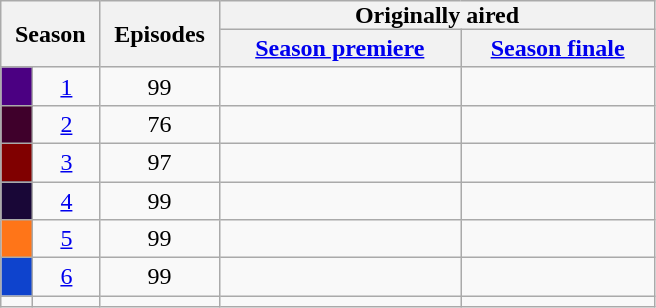<table class="wikitable plainrowheaders" style="text-align:center;">
<tr>
<th scope="col" style="padding:0 9px;" rowspan="2" colspan="2">Season</th>
<th scope="col" style="padding:0 9px;" rowspan="2">Episodes</th>
<th scope="col" style="padding:0 90px;" colspan="2">Originally aired</th>
</tr>
<tr>
<th scope="col"><a href='#'>Season premiere</a></th>
<th scope="col"><a href='#'>Season finale</a></th>
</tr>
<tr>
<td scope="row" style="background:#4B0082; color:#100;"></td>
<td><a href='#'>1</a></td>
<td>99</td>
<td></td>
<td></td>
</tr>
<tr>
<td scope="row" style="background:#3f002b; color:#100;"></td>
<td><a href='#'>2</a></td>
<td>76</td>
<td></td>
<td> </td>
</tr>
<tr>
<td scope="row" style="background:#800000; color:#100;"></td>
<td><a href='#'>3</a></td>
<td>97</td>
<td></td>
<td></td>
</tr>
<tr>
<td scope="row" style="background:#190737; color:#100;"></td>
<td><a href='#'>4</a></td>
<td>99</td>
<td></td>
<td></td>
</tr>
<tr>
<td scope="row" style="background:#FF7518; color:#100;"></td>
<td><a href='#'>5</a></td>
<td>99</td>
<td></td>
<td></td>
</tr>
<tr>
<td scope="row" style="background:#0E43CD;color:#100;"></td>
<td><a href='#'>6</a></td>
<td>99</td>
<td></td>
<td></td>
</tr>
<tr>
<td></td>
<td></td>
<td></td>
<td></td>
<td></td>
</tr>
</table>
